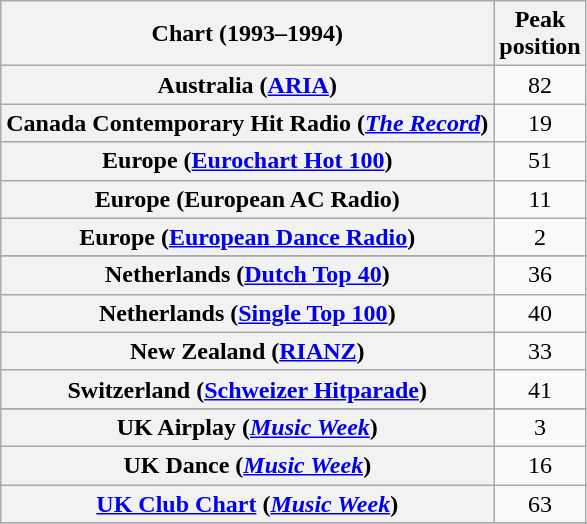<table class="wikitable plainrowheaders sortable" style="text-align:center;">
<tr>
<th scope="col">Chart (1993–1994)</th>
<th scope="col">Peak<br>position</th>
</tr>
<tr>
<th scope="row">Australia (<a href='#'>ARIA</a>)</th>
<td style="text-align:center;">82</td>
</tr>
<tr>
<th scope="row">Canada Contemporary Hit Radio (<a href='#'><em>The Record</em></a>)</th>
<td style="text-align:center;">19</td>
</tr>
<tr>
<th scope="row">Europe (<a href='#'>Eurochart Hot 100</a>)</th>
<td style="text-align:center;">51</td>
</tr>
<tr>
<th scope="row">Europe (European AC Radio)</th>
<td style="text-align:center;">11</td>
</tr>
<tr>
<th scope="row">Europe (<a href='#'>European Dance Radio</a>)</th>
<td style="text-align:center;">2</td>
</tr>
<tr>
</tr>
<tr>
<th scope="row">Netherlands (<a href='#'>Dutch Top 40</a>)</th>
<td style="text-align:center;">36</td>
</tr>
<tr>
<th scope="row">Netherlands (<a href='#'>Single Top 100</a>)</th>
<td style="text-align:center;">40</td>
</tr>
<tr>
<th scope="row">New Zealand (<a href='#'>RIANZ</a>)</th>
<td style="text-align:center;">33</td>
</tr>
<tr>
<th scope="row">Switzerland (<a href='#'>Schweizer Hitparade</a>)</th>
<td style="text-align:center;">41</td>
</tr>
<tr>
</tr>
<tr>
<th scope="row">UK Airplay (<em><a href='#'>Music Week</a></em>)</th>
<td style="text-align:center;">3</td>
</tr>
<tr>
<th scope="row">UK Dance (<em><a href='#'>Music Week</a></em>)</th>
<td style="text-align:center;">16</td>
</tr>
<tr>
<th scope="row"><a href='#'>UK Club Chart</a> (<em><a href='#'>Music Week</a></em>)</th>
<td style="text-align:center;">63</td>
</tr>
<tr>
</tr>
<tr>
</tr>
<tr>
</tr>
<tr>
</tr>
</table>
